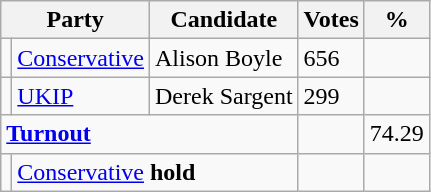<table class="wikitable">
<tr>
<th colspan="2">Party</th>
<th>Candidate</th>
<th>Votes</th>
<th>%</th>
</tr>
<tr>
<td></td>
<td><a href='#'>Conservative</a></td>
<td>Alison Boyle</td>
<td>656</td>
<td></td>
</tr>
<tr>
<td></td>
<td><a href='#'>UKIP</a></td>
<td>Derek Sargent</td>
<td>299</td>
<td></td>
</tr>
<tr>
<td colspan="3"><strong><a href='#'>Turnout</a></strong></td>
<td></td>
<td>74.29</td>
</tr>
<tr>
<td></td>
<td colspan="2"><a href='#'>Conservative</a> <strong>hold</strong></td>
<td></td>
<td></td>
</tr>
</table>
